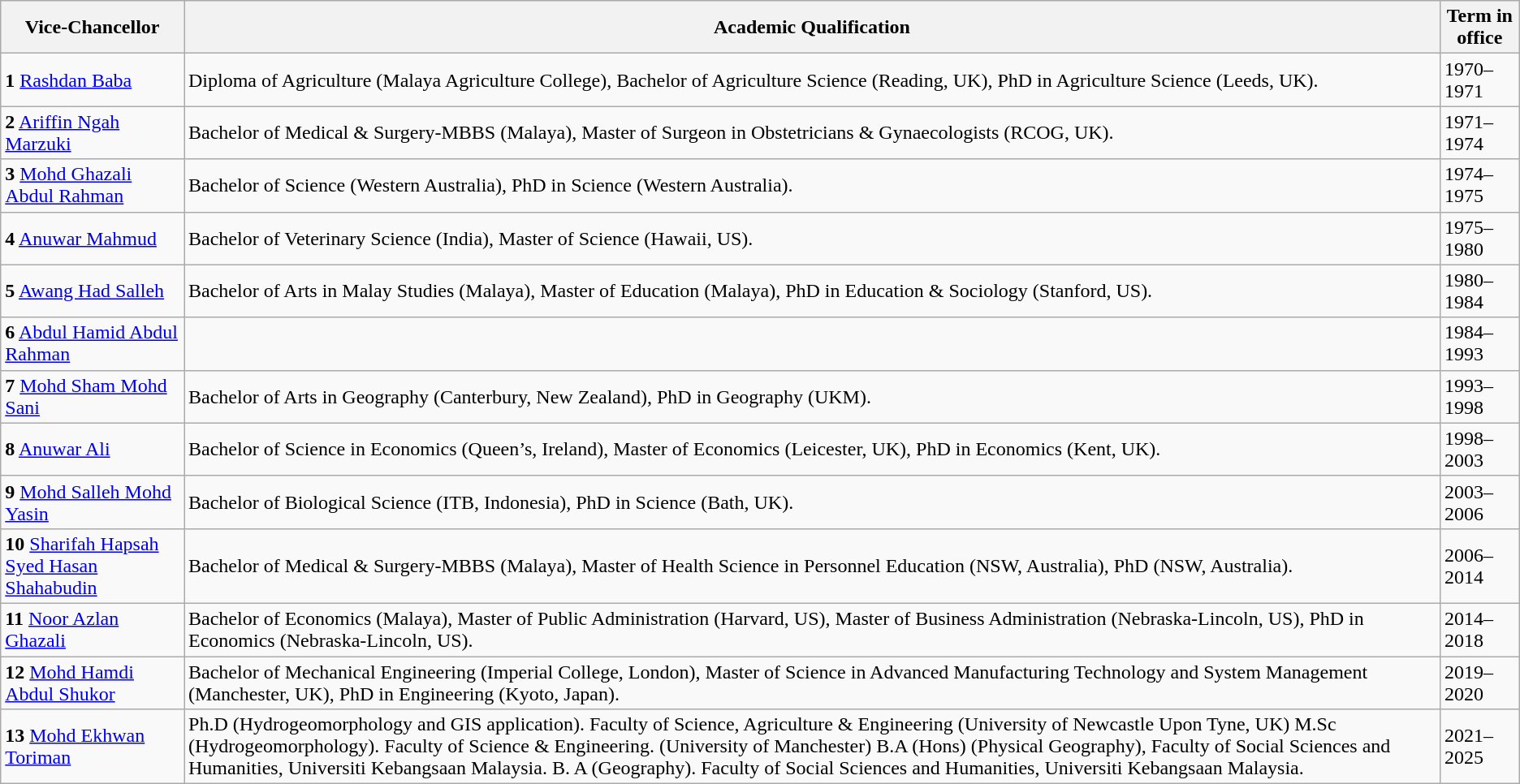<table class="wikitable">
<tr>
<th><strong>Vice-Chancellor</strong></th>
<th><strong>Academic Qualification</strong></th>
<th><strong>Term in office</strong></th>
</tr>
<tr>
<td><strong>1</strong> <a href='#'>Rashdan Baba</a></td>
<td>Diploma of Agriculture (Malaya Agriculture College), Bachelor of Agriculture Science (Reading, UK), PhD in Agriculture Science (Leeds, UK).</td>
<td>1970–1971</td>
</tr>
<tr>
<td><strong>2</strong> <a href='#'>Ariffin Ngah Marzuki</a></td>
<td>Bachelor of Medical & Surgery-MBBS (Malaya), Master of Surgeon in Obstetricians & Gynaecologists (RCOG, UK).</td>
<td>1971–1974</td>
</tr>
<tr>
<td><strong>3</strong> <a href='#'>Mohd Ghazali Abdul Rahman</a></td>
<td>Bachelor of Science (Western Australia), PhD in Science (Western Australia).</td>
<td>1974–1975</td>
</tr>
<tr>
<td><strong>4</strong> <a href='#'>Anuwar Mahmud</a></td>
<td>Bachelor of Veterinary Science (India), Master of Science (Hawaii, US).</td>
<td>1975–1980</td>
</tr>
<tr>
<td><strong>5</strong> <a href='#'>Awang Had Salleh</a></td>
<td>Bachelor of Arts in Malay Studies (Malaya), Master of Education (Malaya), PhD in Education & Sociology (Stanford, US).</td>
<td>1980–1984</td>
</tr>
<tr>
<td><strong>6</strong> <a href='#'>Abdul Hamid Abdul Rahman</a></td>
<td></td>
<td>1984–1993</td>
</tr>
<tr>
<td><strong>7</strong> <a href='#'>Mohd Sham Mohd Sani</a></td>
<td>Bachelor of Arts in Geography (Canterbury, New Zealand), PhD in Geography (UKM).</td>
<td>1993–1998</td>
</tr>
<tr>
<td><strong>8</strong> <a href='#'>Anuwar Ali</a></td>
<td>Bachelor of Science in Economics (Queen’s, Ireland), Master of Economics (Leicester, UK), PhD in Economics (Kent, UK).</td>
<td>1998–2003</td>
</tr>
<tr>
<td><strong>9</strong> <a href='#'>Mohd Salleh Mohd Yasin</a></td>
<td>Bachelor of Biological Science (ITB, Indonesia), PhD in Science (Bath, UK).</td>
<td>2003–2006</td>
</tr>
<tr>
<td><strong>10</strong> <a href='#'>Sharifah Hapsah Syed Hasan Shahabudin</a></td>
<td>Bachelor of Medical & Surgery-MBBS (Malaya), Master of Health Science in Personnel Education (NSW, Australia), PhD (NSW, Australia).</td>
<td>2006–2014</td>
</tr>
<tr>
<td><strong>11</strong> <a href='#'>Noor Azlan Ghazali</a></td>
<td>Bachelor of Economics (Malaya), Master of Public Administration (Harvard, US), Master of Business Administration (Nebraska-Lincoln, US), PhD in Economics (Nebraska-Lincoln, US).</td>
<td>2014–2018</td>
</tr>
<tr>
<td><strong>12</strong> <a href='#'>Mohd Hamdi Abdul Shukor</a></td>
<td>Bachelor of Mechanical Engineering (Imperial College, London), Master of Science in Advanced Manufacturing Technology and System Management (Manchester, UK), PhD in Engineering (Kyoto, Japan).</td>
<td>2019–2020</td>
</tr>
<tr>
<td><strong>13</strong> <a href='#'>Mohd Ekhwan Toriman</a></td>
<td>Ph.D (Hydrogeomorphology and GIS application). Faculty of Science, Agriculture & Engineering (University of Newcastle Upon Tyne, UK) M.Sc (Hydrogeomorphology). Faculty of Science & Engineering. (University of Manchester) B.A (Hons) (Physical Geography), Faculty of Social Sciences and Humanities, Universiti Kebangsaan Malaysia. B. A (Geography). Faculty of Social Sciences and Humanities, Universiti Kebangsaan Malaysia.</td>
<td>2021–2025</td>
</tr>
</table>
